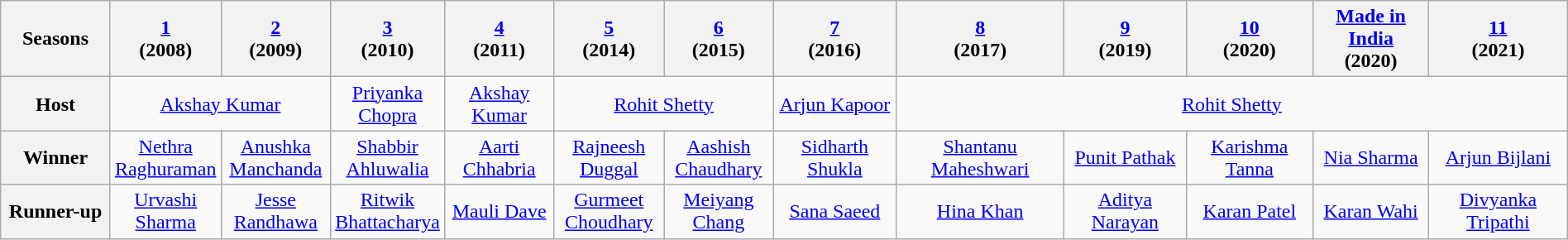<table class="wikitable plainrowheaders" style="text-align:center; width:100%;">
<tr>
<th scope="col" style="width:7%;">Seasons</th>
<th scope="col" style="width:7%;"><a href='#'>1</a><br>(2008)</th>
<th scope="col" style="width:7%;"><a href='#'>2</a><br>(2009)</th>
<th scope="col" style="width:7%;"><a href='#'>3</a><br>(2010)</th>
<th scope="col" style="width:7%;"><a href='#'>4</a><br>(2011)</th>
<th scope="col" style="width:7%;"><a href='#'>5</a><br>(2014)</th>
<th scope="col" style="width:7%;"><a href='#'>6</a><br>(2015)</th>
<th><a href='#'>7</a><br>(2016)</th>
<th><a href='#'>8</a><br>(2017)</th>
<th><a href='#'>9</a><br>(2019)</th>
<th><a href='#'>10</a><br>(2020)</th>
<th><a href='#'>Made in India</a><br>(2020)</th>
<th><a href='#'>11</a><br>(2021)</th>
</tr>
<tr>
<th scope="row">Host</th>
<td colspan="2"><a href='#'>Akshay Kumar</a></td>
<td><a href='#'>Priyanka Chopra</a></td>
<td><a href='#'>Akshay Kumar</a></td>
<td colspan="2"><a href='#'>Rohit Shetty</a></td>
<td><a href='#'>Arjun Kapoor</a></td>
<td colspan="5"><a href='#'>Rohit Shetty</a></td>
</tr>
<tr>
<th scope="row">Winner</th>
<td><a href='#'>Nethra Raghuraman</a></td>
<td><a href='#'>Anushka Manchanda</a></td>
<td><a href='#'>Shabbir Ahluwalia</a></td>
<td><a href='#'>Aarti Chhabria</a></td>
<td><a href='#'>Rajneesh Duggal</a></td>
<td><a href='#'>Aashish Chaudhary</a></td>
<td><a href='#'>Sidharth Shukla</a></td>
<td><a href='#'>Shantanu Maheshwari</a></td>
<td><a href='#'>Punit Pathak</a></td>
<td><a href='#'>Karishma Tanna</a></td>
<td><a href='#'>Nia Sharma</a></td>
<td><a href='#'>Arjun Bijlani</a></td>
</tr>
<tr>
<th scope="row">Runner-up</th>
<td><a href='#'>Urvashi Sharma</a></td>
<td><a href='#'>Jesse Randhawa</a></td>
<td><a href='#'>Ritwik Bhattacharya</a></td>
<td><a href='#'>Mauli Dave</a></td>
<td><a href='#'>Gurmeet Choudhary</a></td>
<td><a href='#'>Meiyang Chang</a></td>
<td><a href='#'>Sana Saeed</a></td>
<td><a href='#'>Hina Khan</a></td>
<td><a href='#'>Aditya Narayan</a><br><onlyinclude></td>
<td><a href='#'>Karan Patel</a></td>
<td><a href='#'>Karan Wahi</a></td>
<td><a href='#'>Divyanka Tripathi</a></td>
</tr>
</table>
